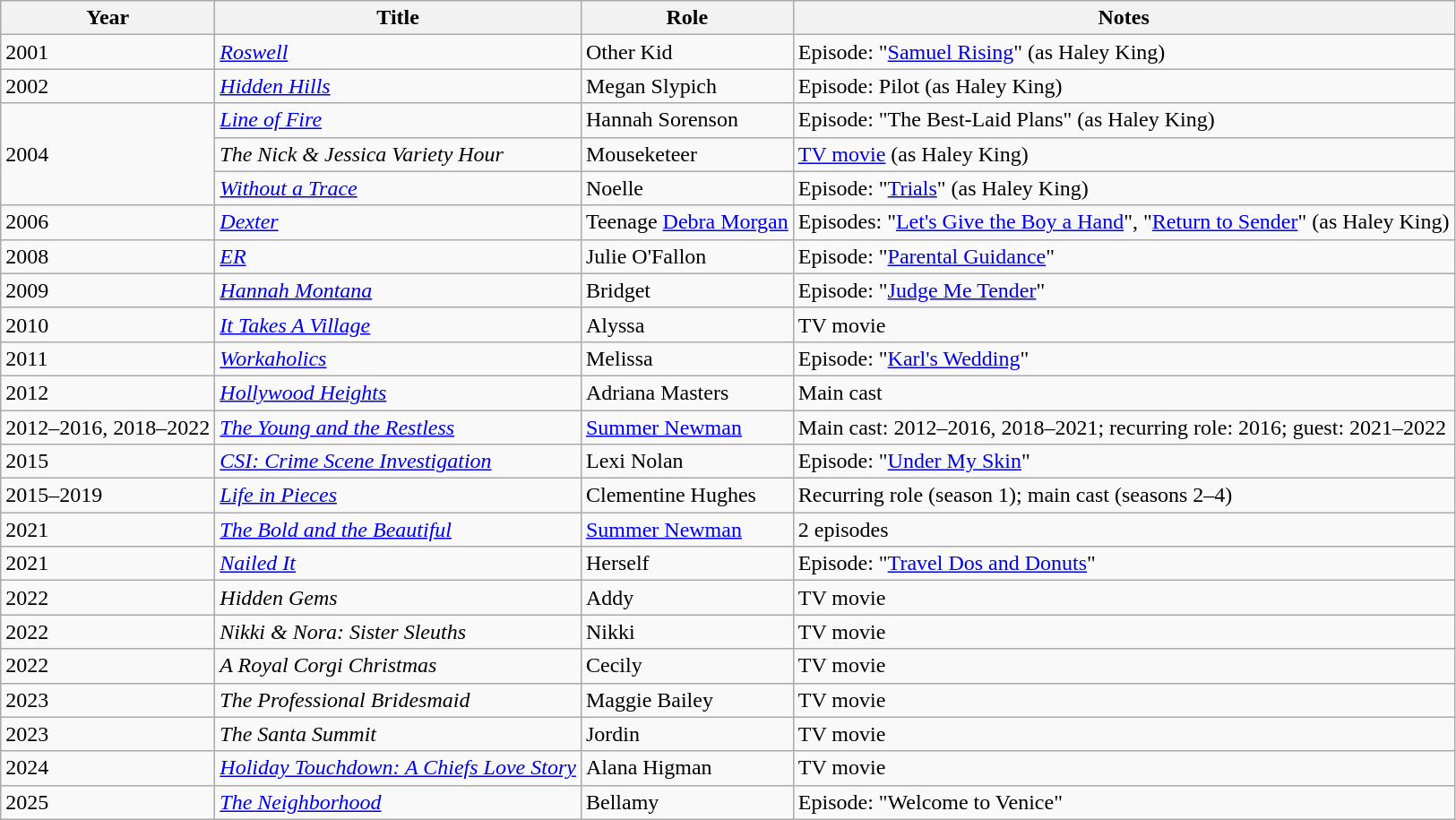<table class="wikitable sortable">
<tr>
<th>Year</th>
<th>Title</th>
<th>Role</th>
<th class="unsortable">Notes</th>
</tr>
<tr>
<td>2001</td>
<td><em><a href='#'>Roswell</a></em></td>
<td>Other Kid</td>
<td>Episode: "<a href='#'>Samuel Rising</a>" (as Haley King)</td>
</tr>
<tr>
<td>2002</td>
<td><em><a href='#'>Hidden Hills</a></em></td>
<td>Megan Slypich</td>
<td>Episode: Pilot (as Haley King)</td>
</tr>
<tr>
<td rowspan=3>2004</td>
<td><em><a href='#'>Line of Fire</a></em></td>
<td>Hannah Sorenson</td>
<td>Episode: "The Best-Laid Plans" (as Haley King)</td>
</tr>
<tr>
<td><em>The Nick & Jessica Variety Hour</em></td>
<td>Mouseketeer</td>
<td><a href='#'>TV movie</a> (as Haley King)</td>
</tr>
<tr>
<td><em><a href='#'>Without a Trace</a></em></td>
<td>Noelle</td>
<td>Episode: "<a href='#'>Trials</a>" (as Haley King)</td>
</tr>
<tr>
<td>2006</td>
<td><em><a href='#'>Dexter</a></em></td>
<td>Teenage <a href='#'>Debra Morgan</a></td>
<td>Episodes: "<a href='#'>Let's Give the Boy a Hand</a>", "<a href='#'>Return to Sender</a>" (as Haley King)</td>
</tr>
<tr>
<td>2008</td>
<td><em><a href='#'>ER</a></em></td>
<td>Julie O'Fallon</td>
<td>Episode: "<a href='#'>Parental Guidance</a>"</td>
</tr>
<tr>
<td>2009</td>
<td><em><a href='#'>Hannah Montana</a></em></td>
<td>Bridget</td>
<td>Episode: "<a href='#'>Judge Me Tender</a>"</td>
</tr>
<tr>
<td>2010</td>
<td><em><a href='#'>It Takes A Village</a></em></td>
<td>Alyssa</td>
<td>TV movie</td>
</tr>
<tr>
<td>2011</td>
<td><em><a href='#'>Workaholics</a></em></td>
<td>Melissa</td>
<td>Episode: "<a href='#'>Karl's Wedding</a>"</td>
</tr>
<tr>
<td>2012</td>
<td><em><a href='#'>Hollywood Heights</a></em></td>
<td>Adriana Masters</td>
<td>Main cast</td>
</tr>
<tr>
<td>2012–2016, 2018–2022</td>
<td><em><a href='#'>The Young and the Restless</a></em></td>
<td><a href='#'>Summer Newman</a></td>
<td>Main cast: 2012–2016, 2018–2021; recurring role: 2016; guest: 2021–2022</td>
</tr>
<tr>
<td>2015</td>
<td><em><a href='#'>CSI: Crime Scene Investigation</a></em></td>
<td>Lexi Nolan</td>
<td>Episode: "<a href='#'>Under My Skin</a>"</td>
</tr>
<tr>
<td>2015–2019</td>
<td><em><a href='#'>Life in Pieces</a></em></td>
<td>Clementine Hughes</td>
<td>Recurring role (season 1); main cast (seasons 2–4)</td>
</tr>
<tr>
<td>2021</td>
<td><em><a href='#'>The Bold and the Beautiful</a></em></td>
<td><a href='#'>Summer Newman</a></td>
<td>2 episodes</td>
</tr>
<tr>
<td>2021</td>
<td><em><a href='#'>Nailed It</a></em></td>
<td>Herself</td>
<td>Episode: "<a href='#'>Travel Dos and Donuts</a>"</td>
</tr>
<tr>
<td>2022</td>
<td><em>Hidden Gems</em></td>
<td>Addy</td>
<td>TV movie</td>
</tr>
<tr>
<td>2022</td>
<td><em>Nikki & Nora: Sister Sleuths</em></td>
<td>Nikki</td>
<td>TV movie</td>
</tr>
<tr>
<td>2022</td>
<td><em>A Royal Corgi Christmas</em></td>
<td>Cecily</td>
<td>TV movie</td>
</tr>
<tr>
<td>2023</td>
<td><em>The Professional Bridesmaid</em></td>
<td>Maggie Bailey</td>
<td>TV movie</td>
</tr>
<tr>
<td>2023</td>
<td><em>The Santa Summit</em></td>
<td>Jordin</td>
<td>TV movie</td>
</tr>
<tr>
<td>2024</td>
<td><em><a href='#'>Holiday Touchdown: A Chiefs Love Story</a></em></td>
<td>Alana Higman</td>
<td>TV movie</td>
</tr>
<tr>
<td>2025</td>
<td><em><a href='#'>The Neighborhood</a></em></td>
<td>Bellamy</td>
<td>Episode: "Welcome to Venice"</td>
</tr>
</table>
